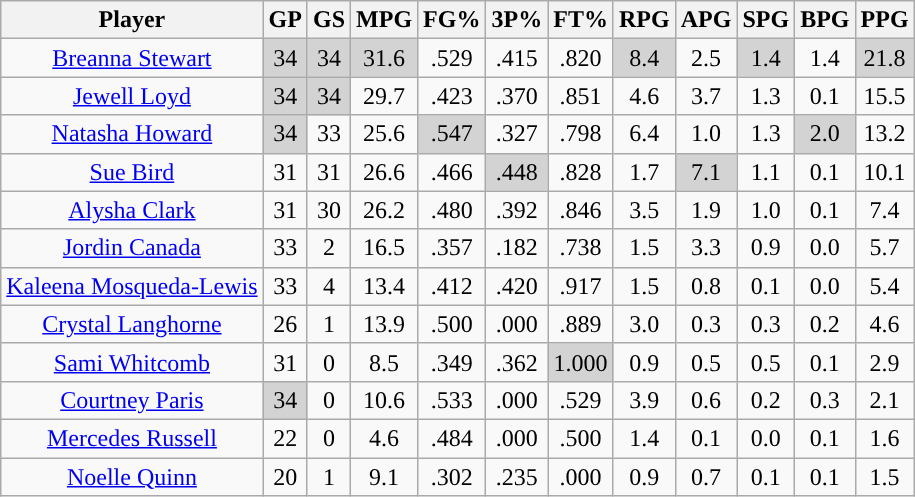<table class="wikitable sortable" style="text-align:center;">
<tr>
<th>Player</th>
<th>GP</th>
<th>GS</th>
<th>MPG</th>
<th>FG%</th>
<th>3P%</th>
<th>FT%</th>
<th>RPG</th>
<th>APG</th>
<th>SPG</th>
<th>BPG</th>
<th>PPG</th>
</tr>
<tr>
<td><a href='#'>Breanna Stewart</a></td>
<td style="background:#D3D3D3;">34</td>
<td style="background:#D3D3D3;">34</td>
<td style="background:#D3D3D3;">31.6</td>
<td>.529</td>
<td>.415</td>
<td>.820</td>
<td style="background:#D3D3D3;">8.4</td>
<td>2.5</td>
<td style="background:#D3D3D3;">1.4</td>
<td>1.4</td>
<td style="background:#D3D3D3;">21.8</td>
</tr>
<tr>
<td><a href='#'>Jewell Loyd</a></td>
<td style="background:#D3D3D3;">34</td>
<td style="background:#D3D3D3;">34</td>
<td>29.7</td>
<td>.423</td>
<td>.370</td>
<td>.851</td>
<td>4.6</td>
<td>3.7</td>
<td>1.3</td>
<td>0.1</td>
<td>15.5</td>
</tr>
<tr>
<td><a href='#'>Natasha Howard</a></td>
<td style="background:#D3D3D3;">34</td>
<td>33</td>
<td>25.6</td>
<td style="background:#D3D3D3;">.547</td>
<td>.327</td>
<td>.798</td>
<td>6.4</td>
<td>1.0</td>
<td>1.3</td>
<td style="background:#D3D3D3;">2.0</td>
<td>13.2</td>
</tr>
<tr>
<td><a href='#'>Sue Bird</a></td>
<td>31</td>
<td>31</td>
<td>26.6</td>
<td>.466</td>
<td style="background:#D3D3D3;">.448</td>
<td>.828</td>
<td>1.7</td>
<td style="background:#D3D3D3;">7.1</td>
<td>1.1</td>
<td>0.1</td>
<td>10.1</td>
</tr>
<tr>
<td><a href='#'>Alysha Clark</a></td>
<td>31</td>
<td>30</td>
<td>26.2</td>
<td>.480</td>
<td>.392</td>
<td>.846</td>
<td>3.5</td>
<td>1.9</td>
<td>1.0</td>
<td>0.1</td>
<td>7.4</td>
</tr>
<tr>
<td><a href='#'>Jordin Canada</a></td>
<td>33</td>
<td>2</td>
<td>16.5</td>
<td>.357</td>
<td>.182</td>
<td>.738</td>
<td>1.5</td>
<td>3.3</td>
<td>0.9</td>
<td>0.0</td>
<td>5.7</td>
</tr>
<tr>
<td><a href='#'>Kaleena Mosqueda-Lewis</a></td>
<td>33</td>
<td>4</td>
<td>13.4</td>
<td>.412</td>
<td>.420</td>
<td>.917</td>
<td>1.5</td>
<td>0.8</td>
<td>0.1</td>
<td>0.0</td>
<td>5.4</td>
</tr>
<tr>
<td><a href='#'>Crystal Langhorne</a></td>
<td>26</td>
<td>1</td>
<td>13.9</td>
<td>.500</td>
<td>.000</td>
<td>.889</td>
<td>3.0</td>
<td>0.3</td>
<td>0.3</td>
<td>0.2</td>
<td>4.6</td>
</tr>
<tr>
<td><a href='#'>Sami Whitcomb</a></td>
<td>31</td>
<td>0</td>
<td>8.5</td>
<td>.349</td>
<td>.362</td>
<td style="background:#D3D3D3;">1.000</td>
<td>0.9</td>
<td>0.5</td>
<td>0.5</td>
<td>0.1</td>
<td>2.9</td>
</tr>
<tr>
<td><a href='#'>Courtney Paris</a></td>
<td style="background:#D3D3D3;">34</td>
<td>0</td>
<td>10.6</td>
<td>.533</td>
<td>.000</td>
<td>.529</td>
<td>3.9</td>
<td>0.6</td>
<td>0.2</td>
<td>0.3</td>
<td>2.1</td>
</tr>
<tr>
<td><a href='#'>Mercedes Russell</a></td>
<td>22</td>
<td>0</td>
<td>4.6</td>
<td>.484</td>
<td>.000</td>
<td>.500</td>
<td>1.4</td>
<td>0.1</td>
<td>0.0</td>
<td>0.1</td>
<td>1.6</td>
</tr>
<tr>
<td><a href='#'>Noelle Quinn</a></td>
<td>20</td>
<td>1</td>
<td>9.1</td>
<td>.302</td>
<td>.235</td>
<td>.000</td>
<td>0.9</td>
<td>0.7</td>
<td>0.1</td>
<td>0.1</td>
<td>1.5</td>
</tr>
</table>
